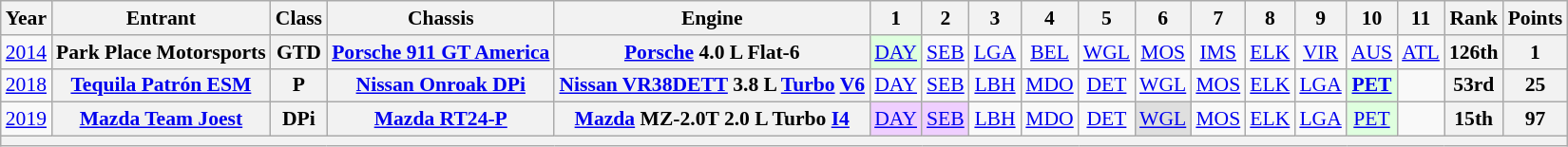<table class="wikitable" style="text-align:center; font-size:90%">
<tr>
<th>Year</th>
<th>Entrant</th>
<th>Class</th>
<th>Chassis</th>
<th>Engine</th>
<th>1</th>
<th>2</th>
<th>3</th>
<th>4</th>
<th>5</th>
<th>6</th>
<th>7</th>
<th>8</th>
<th>9</th>
<th>10</th>
<th>11</th>
<th>Rank</th>
<th>Points</th>
</tr>
<tr>
<td rowspan=1><a href='#'>2014</a></td>
<th>Park Place Motorsports</th>
<th>GTD</th>
<th><a href='#'>Porsche 911 GT America</a></th>
<th><a href='#'>Porsche</a> 4.0 L Flat-6</th>
<td style="background:#DFFFDF;"><a href='#'>DAY</a><br></td>
<td><a href='#'>SEB</a><br></td>
<td><a href='#'>LGA</a><br></td>
<td><a href='#'>BEL</a><br></td>
<td><a href='#'>WGL</a><br></td>
<td><a href='#'>MOS</a><br></td>
<td><a href='#'>IMS</a><br></td>
<td><a href='#'>ELK</a><br></td>
<td><a href='#'>VIR</a><br></td>
<td><a href='#'>AUS</a><br></td>
<td><a href='#'>ATL</a><br></td>
<th>126th</th>
<th>1</th>
</tr>
<tr>
<td><a href='#'>2018</a></td>
<th><a href='#'>Tequila Patrón ESM</a></th>
<th>P</th>
<th><a href='#'>Nissan Onroak DPi</a></th>
<th><a href='#'>Nissan VR38DETT</a> 3.8 L <a href='#'>Turbo</a> <a href='#'>V6</a></th>
<td><a href='#'>DAY</a><br></td>
<td><a href='#'>SEB</a><br></td>
<td><a href='#'>LBH</a><br></td>
<td><a href='#'>MDO</a><br></td>
<td><a href='#'>DET</a><br></td>
<td><a href='#'>WGL</a><br></td>
<td><a href='#'>MOS</a><br></td>
<td><a href='#'>ELK</a><br></td>
<td><a href='#'>LGA</a><br></td>
<td style="background:#DFFFDF;"><strong><a href='#'>PET</a></strong><br></td>
<td></td>
<th>53rd</th>
<th>25</th>
</tr>
<tr>
<td><a href='#'>2019</a></td>
<th><a href='#'>Mazda Team Joest</a></th>
<th>DPi</th>
<th><a href='#'>Mazda RT24-P</a></th>
<th><a href='#'>Mazda</a> MZ-2.0T 2.0 L Turbo <a href='#'>I4</a></th>
<td style="background:#EFCFFF;"><a href='#'>DAY</a><br></td>
<td style="background:#EFCFFF;"><a href='#'>SEB</a><br></td>
<td><a href='#'>LBH</a><br></td>
<td><a href='#'>MDO</a><br></td>
<td><a href='#'>DET</a><br></td>
<td style="background:#DFDFDF;"><a href='#'>WGL</a><br></td>
<td><a href='#'>MOS</a><br></td>
<td><a href='#'>ELK</a><br></td>
<td><a href='#'>LGA</a><br></td>
<td style="background:#DFFFDF;"><a href='#'>PET</a><br></td>
<td></td>
<th>15th</th>
<th>97</th>
</tr>
<tr>
<th colspan="18"></th>
</tr>
</table>
